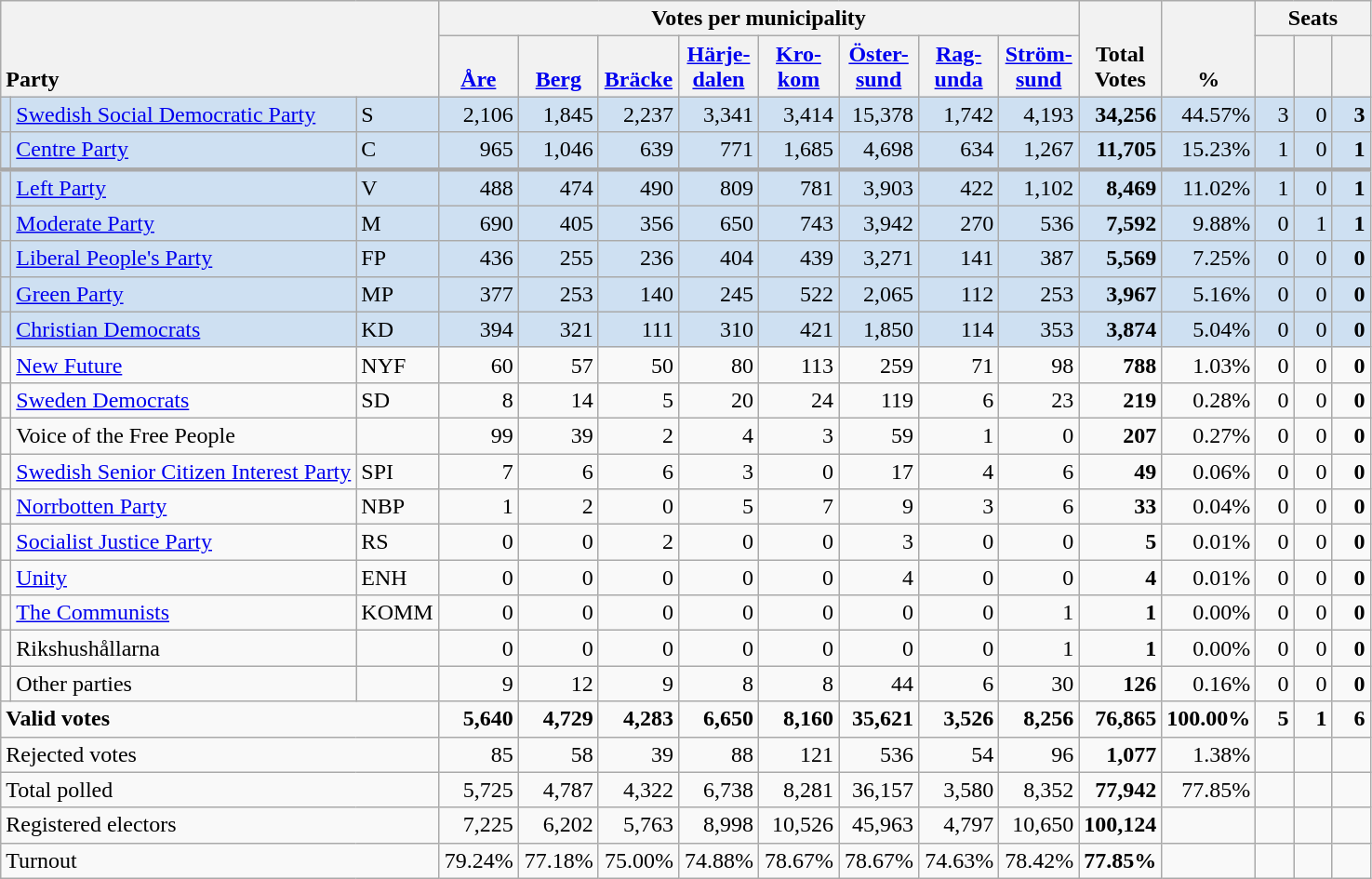<table class="wikitable" border="1" style="text-align:right;">
<tr>
<th style="text-align:left;" valign=bottom rowspan=2 colspan=3>Party</th>
<th colspan=8>Votes per municipality</th>
<th align=center valign=bottom rowspan=2 width="50">Total Votes</th>
<th align=center valign=bottom rowspan=2 width="50">%</th>
<th colspan=3>Seats</th>
</tr>
<tr>
<th align=center valign=bottom width="50"><a href='#'>Åre</a></th>
<th align=center valign=bottom width="50"><a href='#'>Berg</a></th>
<th align=center valign=bottom width="50"><a href='#'>Bräcke</a></th>
<th align=center valign=bottom width="50"><a href='#'>Härje- dalen</a></th>
<th align=center valign=bottom width="50"><a href='#'>Kro- kom</a></th>
<th align=center valign=bottom width="50"><a href='#'>Öster- sund</a></th>
<th align=center valign=bottom width="50"><a href='#'>Rag- unda</a></th>
<th align=center valign=bottom width="50"><a href='#'>Ström- sund</a></th>
<th align=center valign=bottom width="20"><small></small></th>
<th align=center valign=bottom width="20"><small><a href='#'></a></small></th>
<th align=center valign=bottom width="20"><small></small></th>
</tr>
<tr style="background:#CEE0F2;">
<td></td>
<td align=left style="white-space: nowrap;"><a href='#'>Swedish Social Democratic Party</a></td>
<td align=left>S</td>
<td>2,106</td>
<td>1,845</td>
<td>2,237</td>
<td>3,341</td>
<td>3,414</td>
<td>15,378</td>
<td>1,742</td>
<td>4,193</td>
<td><strong>34,256</strong></td>
<td>44.57%</td>
<td>3</td>
<td>0</td>
<td><strong>3</strong></td>
</tr>
<tr style="background:#CEE0F2;">
<td></td>
<td align=left><a href='#'>Centre Party</a></td>
<td align=left>C</td>
<td>965</td>
<td>1,046</td>
<td>639</td>
<td>771</td>
<td>1,685</td>
<td>4,698</td>
<td>634</td>
<td>1,267</td>
<td><strong>11,705</strong></td>
<td>15.23%</td>
<td>1</td>
<td>0</td>
<td><strong>1</strong></td>
</tr>
<tr style="background:#CEE0F2; border-top:3px solid darkgray;">
<td></td>
<td align=left><a href='#'>Left Party</a></td>
<td align=left>V</td>
<td>488</td>
<td>474</td>
<td>490</td>
<td>809</td>
<td>781</td>
<td>3,903</td>
<td>422</td>
<td>1,102</td>
<td><strong>8,469</strong></td>
<td>11.02%</td>
<td>1</td>
<td>0</td>
<td><strong>1</strong></td>
</tr>
<tr style="background:#CEE0F2;">
<td></td>
<td align=left><a href='#'>Moderate Party</a></td>
<td align=left>M</td>
<td>690</td>
<td>405</td>
<td>356</td>
<td>650</td>
<td>743</td>
<td>3,942</td>
<td>270</td>
<td>536</td>
<td><strong>7,592</strong></td>
<td>9.88%</td>
<td>0</td>
<td>1</td>
<td><strong>1</strong></td>
</tr>
<tr style="background:#CEE0F2;">
<td></td>
<td align=left><a href='#'>Liberal People's Party</a></td>
<td align=left>FP</td>
<td>436</td>
<td>255</td>
<td>236</td>
<td>404</td>
<td>439</td>
<td>3,271</td>
<td>141</td>
<td>387</td>
<td><strong>5,569</strong></td>
<td>7.25%</td>
<td>0</td>
<td>0</td>
<td><strong>0</strong></td>
</tr>
<tr style="background:#CEE0F2;">
<td></td>
<td align=left><a href='#'>Green Party</a></td>
<td align=left>MP</td>
<td>377</td>
<td>253</td>
<td>140</td>
<td>245</td>
<td>522</td>
<td>2,065</td>
<td>112</td>
<td>253</td>
<td><strong>3,967</strong></td>
<td>5.16%</td>
<td>0</td>
<td>0</td>
<td><strong>0</strong></td>
</tr>
<tr style="background:#CEE0F2;">
<td></td>
<td align=left><a href='#'>Christian Democrats</a></td>
<td align=left>KD</td>
<td>394</td>
<td>321</td>
<td>111</td>
<td>310</td>
<td>421</td>
<td>1,850</td>
<td>114</td>
<td>353</td>
<td><strong>3,874</strong></td>
<td>5.04%</td>
<td>0</td>
<td>0</td>
<td><strong>0</strong></td>
</tr>
<tr>
<td></td>
<td align=left><a href='#'>New Future</a></td>
<td align=left>NYF</td>
<td>60</td>
<td>57</td>
<td>50</td>
<td>80</td>
<td>113</td>
<td>259</td>
<td>71</td>
<td>98</td>
<td><strong>788</strong></td>
<td>1.03%</td>
<td>0</td>
<td>0</td>
<td><strong>0</strong></td>
</tr>
<tr>
<td></td>
<td align=left><a href='#'>Sweden Democrats</a></td>
<td align=left>SD</td>
<td>8</td>
<td>14</td>
<td>5</td>
<td>20</td>
<td>24</td>
<td>119</td>
<td>6</td>
<td>23</td>
<td><strong>219</strong></td>
<td>0.28%</td>
<td>0</td>
<td>0</td>
<td><strong>0</strong></td>
</tr>
<tr>
<td></td>
<td align=left>Voice of the Free People</td>
<td></td>
<td>99</td>
<td>39</td>
<td>2</td>
<td>4</td>
<td>3</td>
<td>59</td>
<td>1</td>
<td>0</td>
<td><strong>207</strong></td>
<td>0.27%</td>
<td>0</td>
<td>0</td>
<td><strong>0</strong></td>
</tr>
<tr>
<td></td>
<td align=left><a href='#'>Swedish Senior Citizen Interest Party</a></td>
<td align=left>SPI</td>
<td>7</td>
<td>6</td>
<td>6</td>
<td>3</td>
<td>0</td>
<td>17</td>
<td>4</td>
<td>6</td>
<td><strong>49</strong></td>
<td>0.06%</td>
<td>0</td>
<td>0</td>
<td><strong>0</strong></td>
</tr>
<tr>
<td></td>
<td align=left><a href='#'>Norrbotten Party</a></td>
<td align=left>NBP</td>
<td>1</td>
<td>2</td>
<td>0</td>
<td>5</td>
<td>7</td>
<td>9</td>
<td>3</td>
<td>6</td>
<td><strong>33</strong></td>
<td>0.04%</td>
<td>0</td>
<td>0</td>
<td><strong>0</strong></td>
</tr>
<tr>
<td></td>
<td align=left><a href='#'>Socialist Justice Party</a></td>
<td align=left>RS</td>
<td>0</td>
<td>0</td>
<td>2</td>
<td>0</td>
<td>0</td>
<td>3</td>
<td>0</td>
<td>0</td>
<td><strong>5</strong></td>
<td>0.01%</td>
<td>0</td>
<td>0</td>
<td><strong>0</strong></td>
</tr>
<tr>
<td></td>
<td align=left><a href='#'>Unity</a></td>
<td align=left>ENH</td>
<td>0</td>
<td>0</td>
<td>0</td>
<td>0</td>
<td>0</td>
<td>4</td>
<td>0</td>
<td>0</td>
<td><strong>4</strong></td>
<td>0.01%</td>
<td>0</td>
<td>0</td>
<td><strong>0</strong></td>
</tr>
<tr>
<td></td>
<td align=left><a href='#'>The Communists</a></td>
<td align=left>KOMM</td>
<td>0</td>
<td>0</td>
<td>0</td>
<td>0</td>
<td>0</td>
<td>0</td>
<td>0</td>
<td>1</td>
<td><strong>1</strong></td>
<td>0.00%</td>
<td>0</td>
<td>0</td>
<td><strong>0</strong></td>
</tr>
<tr>
<td></td>
<td align=left>Rikshushållarna</td>
<td></td>
<td>0</td>
<td>0</td>
<td>0</td>
<td>0</td>
<td>0</td>
<td>0</td>
<td>0</td>
<td>1</td>
<td><strong>1</strong></td>
<td>0.00%</td>
<td>0</td>
<td>0</td>
<td><strong>0</strong></td>
</tr>
<tr>
<td></td>
<td align=left>Other parties</td>
<td></td>
<td>9</td>
<td>12</td>
<td>9</td>
<td>8</td>
<td>8</td>
<td>44</td>
<td>6</td>
<td>30</td>
<td><strong>126</strong></td>
<td>0.16%</td>
<td>0</td>
<td>0</td>
<td><strong>0</strong></td>
</tr>
<tr style="font-weight:bold">
<td align=left colspan=3>Valid votes</td>
<td>5,640</td>
<td>4,729</td>
<td>4,283</td>
<td>6,650</td>
<td>8,160</td>
<td>35,621</td>
<td>3,526</td>
<td>8,256</td>
<td>76,865</td>
<td>100.00%</td>
<td>5</td>
<td>1</td>
<td>6</td>
</tr>
<tr>
<td align=left colspan=3>Rejected votes</td>
<td>85</td>
<td>58</td>
<td>39</td>
<td>88</td>
<td>121</td>
<td>536</td>
<td>54</td>
<td>96</td>
<td><strong>1,077</strong></td>
<td>1.38%</td>
<td></td>
<td></td>
<td></td>
</tr>
<tr>
<td align=left colspan=3>Total polled</td>
<td>5,725</td>
<td>4,787</td>
<td>4,322</td>
<td>6,738</td>
<td>8,281</td>
<td>36,157</td>
<td>3,580</td>
<td>8,352</td>
<td><strong>77,942</strong></td>
<td>77.85%</td>
<td></td>
<td></td>
<td></td>
</tr>
<tr>
<td align=left colspan=3>Registered electors</td>
<td>7,225</td>
<td>6,202</td>
<td>5,763</td>
<td>8,998</td>
<td>10,526</td>
<td>45,963</td>
<td>4,797</td>
<td>10,650</td>
<td><strong>100,124</strong></td>
<td></td>
<td></td>
<td></td>
<td></td>
</tr>
<tr>
<td align=left colspan=3>Turnout</td>
<td>79.24%</td>
<td>77.18%</td>
<td>75.00%</td>
<td>74.88%</td>
<td>78.67%</td>
<td>78.67%</td>
<td>74.63%</td>
<td>78.42%</td>
<td><strong>77.85%</strong></td>
<td></td>
<td></td>
<td></td>
<td></td>
</tr>
</table>
